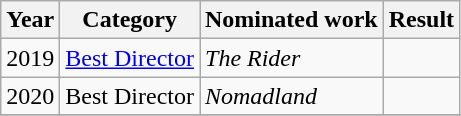<table class="wikitable">
<tr>
<th>Year</th>
<th>Category</th>
<th>Nominated work</th>
<th>Result</th>
</tr>
<tr>
<td>2019</td>
<td><a href='#'>Best Director</a></td>
<td><em>The Rider</em></td>
<td></td>
</tr>
<tr>
<td>2020</td>
<td>Best Director</td>
<td><em>Nomadland</em></td>
<td></td>
</tr>
<tr>
</tr>
</table>
